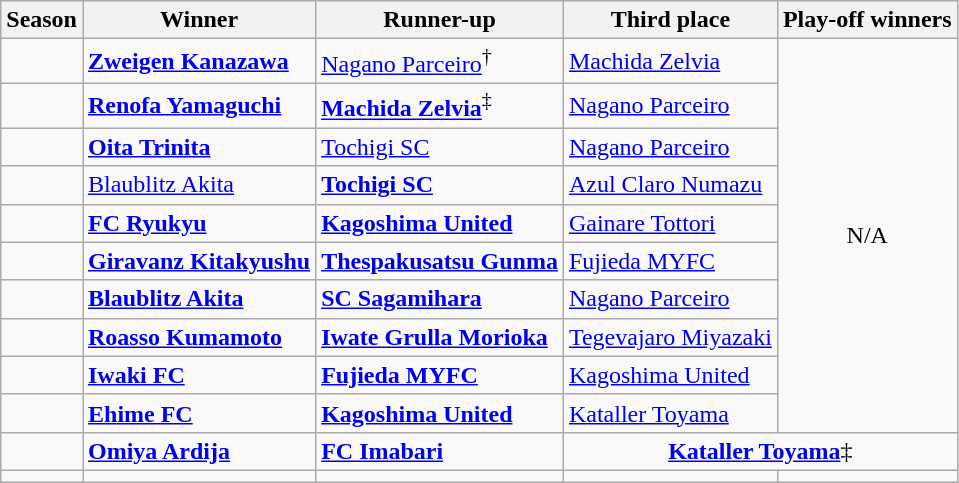<table class="wikitable">
<tr>
<th>Season</th>
<th>Winner</th>
<th>Runner-up</th>
<th>Third place</th>
<th>Play-off winners</th>
</tr>
<tr>
<td></td>
<td><strong><a href='#'>Zweigen Kanazawa</a></strong></td>
<td><a href='#'>Nagano Parceiro</a><sup>†</sup></td>
<td><a href='#'>Machida Zelvia</a></td>
<td rowspan="10" style="text-align:center;">N/A</td>
</tr>
<tr>
<td></td>
<td><strong><a href='#'>Renofa Yamaguchi</a></strong></td>
<td><strong><a href='#'>Machida Zelvia</a></strong><sup>‡</sup></td>
<td><a href='#'>Nagano Parceiro</a></td>
</tr>
<tr>
<td></td>
<td><strong><a href='#'>Oita Trinita</a></strong></td>
<td><a href='#'>Tochigi SC</a></td>
<td><a href='#'>Nagano Parceiro</a></td>
</tr>
<tr>
<td></td>
<td><a href='#'>Blaublitz Akita</a></td>
<td><strong><a href='#'>Tochigi SC</a></strong></td>
<td><a href='#'>Azul Claro Numazu</a></td>
</tr>
<tr>
<td></td>
<td><strong><a href='#'>FC Ryukyu</a></strong></td>
<td><strong><a href='#'>Kagoshima United</a></strong></td>
<td><a href='#'>Gainare Tottori</a></td>
</tr>
<tr>
<td></td>
<td><strong><a href='#'>Giravanz Kitakyushu</a></strong></td>
<td><strong><a href='#'>Thespakusatsu Gunma</a></strong></td>
<td><a href='#'>Fujieda MYFC</a></td>
</tr>
<tr>
<td></td>
<td><strong><a href='#'>Blaublitz Akita</a></strong></td>
<td><strong><a href='#'>SC Sagamihara</a></strong></td>
<td><a href='#'>Nagano Parceiro</a></td>
</tr>
<tr>
<td></td>
<td><strong><a href='#'>Roasso Kumamoto</a></strong></td>
<td><strong><a href='#'>Iwate Grulla Morioka</a></strong></td>
<td><a href='#'>Tegevajaro Miyazaki</a></td>
</tr>
<tr>
<td></td>
<td><strong><a href='#'>Iwaki FC</a></strong></td>
<td><strong><a href='#'>Fujieda MYFC</a></strong></td>
<td><a href='#'>Kagoshima United</a></td>
</tr>
<tr>
<td></td>
<td><strong><a href='#'>Ehime FC</a></strong></td>
<td><strong><a href='#'>Kagoshima United</a></strong></td>
<td><a href='#'>Kataller Toyama</a></td>
</tr>
<tr>
<td></td>
<td><strong><a href='#'>Omiya Ardija</a></strong></td>
<td><strong><a href='#'>FC Imabari</a></strong></td>
<td colspan="2" align=center><strong><a href='#'>Kataller Toyama</a></strong>‡</td>
</tr>
<tr>
<td></td>
<td></td>
<td></td>
<td></td>
<td></td>
</tr>
</table>
